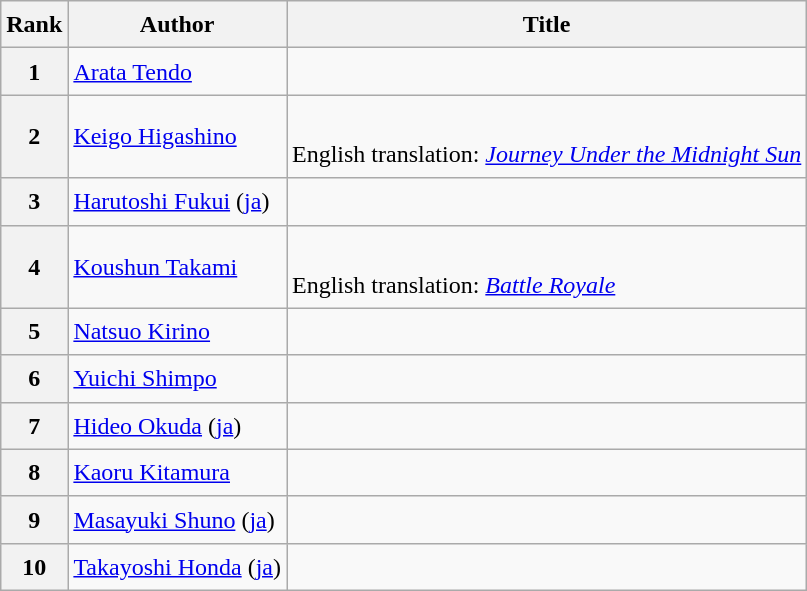<table class="wikitable sortable" style="font-size:1.00em; line-height:1.5em;">
<tr>
<th>Rank</th>
<th>Author</th>
<th>Title</th>
</tr>
<tr>
<th>1</th>
<td><a href='#'>Arata Tendo</a></td>
<td></td>
</tr>
<tr>
<th>2</th>
<td><a href='#'>Keigo Higashino</a></td>
<td><br>English translation: <em><a href='#'>Journey Under the Midnight Sun</a></em></td>
</tr>
<tr>
<th>3</th>
<td><a href='#'>Harutoshi Fukui</a> (<a href='#'>ja</a>)</td>
<td></td>
</tr>
<tr>
<th>4</th>
<td><a href='#'>Koushun Takami</a></td>
<td><br>English translation: <em><a href='#'>Battle Royale</a></em></td>
</tr>
<tr>
<th>5</th>
<td><a href='#'>Natsuo Kirino</a></td>
<td></td>
</tr>
<tr>
<th>6</th>
<td><a href='#'>Yuichi Shimpo</a></td>
<td></td>
</tr>
<tr>
<th>7</th>
<td><a href='#'>Hideo Okuda</a> (<a href='#'>ja</a>)</td>
<td></td>
</tr>
<tr>
<th>8</th>
<td><a href='#'>Kaoru Kitamura</a></td>
<td></td>
</tr>
<tr>
<th>9</th>
<td><a href='#'>Masayuki Shuno</a> (<a href='#'>ja</a>)</td>
<td></td>
</tr>
<tr>
<th>10</th>
<td><a href='#'>Takayoshi Honda</a> (<a href='#'>ja</a>)</td>
<td></td>
</tr>
</table>
